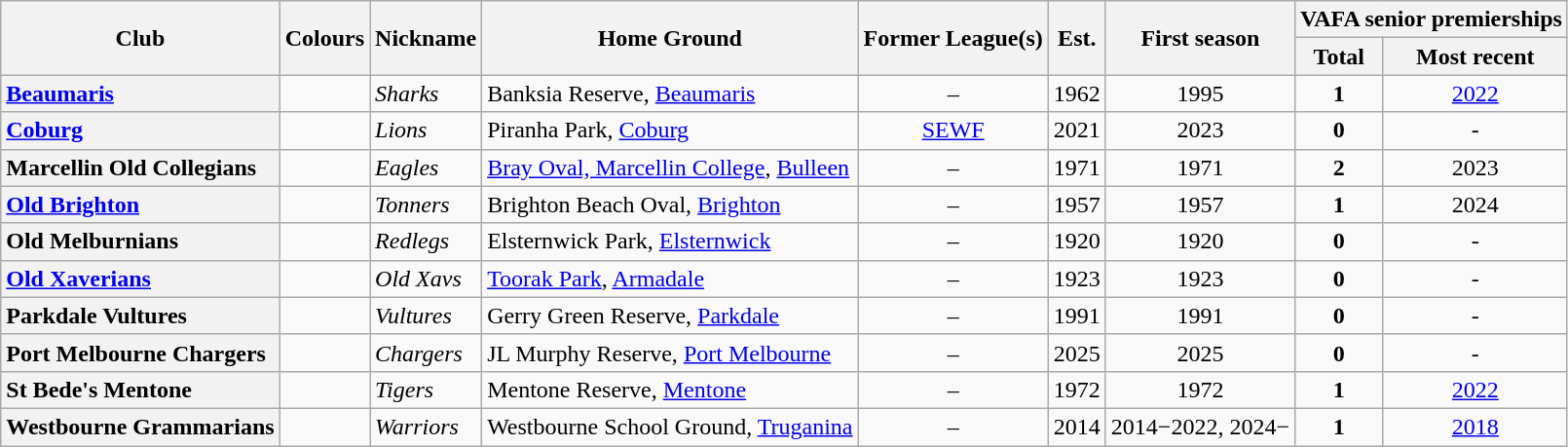<table class="wikitable sortable" width:100%">
<tr>
<th rowspan="2">Club</th>
<th rowspan="2" class=unsortable>Colours</th>
<th rowspan="2">Nickname</th>
<th rowspan="2">Home Ground</th>
<th rowspan="2">Former League(s)</th>
<th rowspan="2">Est.</th>
<th rowspan="2">First season</th>
<th colspan="2">VAFA senior premierships</th>
</tr>
<tr>
<th>Total</th>
<th>Most recent</th>
</tr>
<tr>
<th style="text-align:left;"><a href='#'>Beaumaris</a></th>
<td></td>
<td><em>Sharks</em></td>
<td>Banksia Reserve, <a href='#'>Beaumaris</a></td>
<td style="text-align:center;">–</td>
<td style="text-align:center;">1962</td>
<td style="text-align:center;">1995</td>
<td style="text-align:center;"><strong>1</strong></td>
<td style="text-align:center;"><a href='#'>2022</a></td>
</tr>
<tr>
<th style="text-align:left;"><a href='#'>Coburg</a></th>
<td></td>
<td><em>Lions</em></td>
<td>Piranha Park, <a href='#'>Coburg</a></td>
<td style="text-align:center;"><a href='#'>SEWF</a></td>
<td style="text-align:center;">2021</td>
<td style="text-align:center;">2023</td>
<td style="text-align:center;"><strong>0</strong></td>
<td style="text-align:center;">-</td>
</tr>
<tr>
<th style="text-align:left;">Marcellin Old Collegians</th>
<td></td>
<td><em>Eagles</em></td>
<td><a href='#'>Bray Oval, Marcellin College</a>, <a href='#'>Bulleen</a></td>
<td style="text-align:center;">–</td>
<td style="text-align:center;">1971</td>
<td style="text-align:center;">1971</td>
<td style="text-align:center;"><strong>2</strong></td>
<td style="text-align:center;">2023</td>
</tr>
<tr>
<th style="text-align:left;"><a href='#'>Old Brighton</a></th>
<td></td>
<td><em>Tonners</em></td>
<td>Brighton Beach Oval, <a href='#'>Brighton</a></td>
<td style="text-align:center;">–</td>
<td style="text-align:center;">1957</td>
<td style="text-align:center;">1957</td>
<td style="text-align:center;"><strong>1</strong></td>
<td style="text-align:center;">2024</td>
</tr>
<tr>
<th style="text-align:left;">Old Melburnians</th>
<td></td>
<td><em>Redlegs</em></td>
<td>Elsternwick Park, <a href='#'>Elsternwick</a></td>
<td style="text-align:center;">–</td>
<td style="text-align:center;">1920</td>
<td style="text-align:center;">1920</td>
<td style="text-align:center;"><strong>0</strong></td>
<td style="text-align:center;">-</td>
</tr>
<tr>
<th style="text-align:left;"><a href='#'>Old Xaverians</a></th>
<td></td>
<td><em>Old Xavs</em></td>
<td><a href='#'>Toorak Park</a>, <a href='#'>Armadale</a></td>
<td style="text-align:center;">–</td>
<td style="text-align:center;">1923</td>
<td style="text-align:center;">1923</td>
<td style="text-align:center;"><strong>0</strong></td>
<td style="text-align:center;">-</td>
</tr>
<tr>
<th style="text-align:left;">Parkdale Vultures</th>
<td></td>
<td><em>Vultures</em></td>
<td>Gerry Green Reserve, <a href='#'>Parkdale</a></td>
<td style="text-align:center;">–</td>
<td style="text-align:center;">1991</td>
<td style="text-align:center;">1991</td>
<td style="text-align:center;"><strong>0</strong></td>
<td style="text-align:center;">-</td>
</tr>
<tr>
<th style="text-align:left;">Port Melbourne Chargers</th>
<td></td>
<td><em>Chargers</em></td>
<td>JL Murphy Reserve, <a href='#'>Port Melbourne</a></td>
<td style="text-align:center;">–</td>
<td style="text-align:center;">2025</td>
<td style="text-align:center;">2025</td>
<td style="text-align:center;"><strong>0</strong></td>
<td style="text-align:center;">-</td>
</tr>
<tr>
<th style="text-align:left;">St Bede's Mentone</th>
<td></td>
<td><em>Tigers</em></td>
<td>Mentone Reserve, <a href='#'>Mentone</a></td>
<td style="text-align:center;">–</td>
<td style="text-align:center;">1972</td>
<td style="text-align:center;">1972</td>
<td style="text-align:center;"><strong>1</strong></td>
<td style="text-align:center;"><a href='#'>2022</a></td>
</tr>
<tr>
<th style="text-align:left;">Westbourne Grammarians</th>
<td></td>
<td><em>Warriors</em></td>
<td>Westbourne School Ground, <a href='#'>Truganina</a></td>
<td style="text-align:center;">–</td>
<td style="text-align:center;">2014</td>
<td style="text-align:center;">2014−2022, 2024−</td>
<td style="text-align:center;"><strong>1</strong></td>
<td style="text-align:center;"><a href='#'>2018</a></td>
</tr>
</table>
